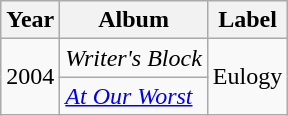<table class=wikitable>
<tr>
<th>Year</th>
<th>Album</th>
<th>Label</th>
</tr>
<tr>
<td rowspan=2>2004</td>
<td><em>Writer's Block</em></td>
<td rowspan=2>Eulogy</td>
</tr>
<tr>
<td><em><a href='#'>At Our Worst</a></em></td>
</tr>
</table>
